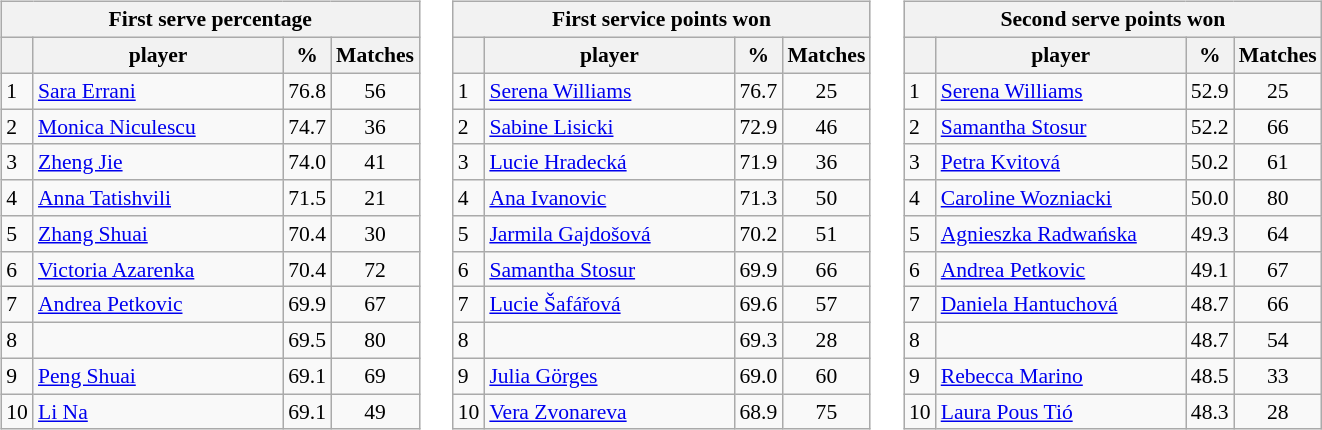<table>
<tr>
<td style=width:33%;vertical-align:top><br><table class="wikitable sortable" style=font-size:90%>
<tr>
<th colspan=4>First serve percentage</th>
</tr>
<tr>
<th></th>
<th width=160>player</th>
<th>%</th>
<th>Matches</th>
</tr>
<tr>
<td>1</td>
<td> <a href='#'>Sara Errani</a></td>
<td>76.8</td>
<td align=center>56</td>
</tr>
<tr>
<td>2</td>
<td> <a href='#'>Monica Niculescu</a></td>
<td>74.7</td>
<td align=center>36</td>
</tr>
<tr>
<td>3</td>
<td> <a href='#'>Zheng Jie</a></td>
<td>74.0</td>
<td align=center>41</td>
</tr>
<tr>
<td>4</td>
<td> <a href='#'>Anna Tatishvili</a></td>
<td>71.5</td>
<td align=center>21</td>
</tr>
<tr>
<td>5</td>
<td> <a href='#'>Zhang Shuai</a></td>
<td>70.4</td>
<td align=center>30</td>
</tr>
<tr>
<td>6</td>
<td> <a href='#'>Victoria Azarenka</a></td>
<td>70.4</td>
<td align=center>72</td>
</tr>
<tr>
<td>7</td>
<td> <a href='#'>Andrea Petkovic</a></td>
<td>69.9</td>
<td align=center>67</td>
</tr>
<tr>
<td>8</td>
<td></td>
<td>69.5</td>
<td align=center>80</td>
</tr>
<tr>
<td>9</td>
<td> <a href='#'>Peng Shuai</a></td>
<td>69.1</td>
<td align=center>69</td>
</tr>
<tr>
<td>10</td>
<td> <a href='#'>Li Na</a></td>
<td>69.1</td>
<td align=center>49</td>
</tr>
</table>
</td>
<td width=33%;vertical-align:top><br><table class="wikitable sortable" style=font-size:90%>
<tr>
<th colspan=4>First service points won</th>
</tr>
<tr>
<th></th>
<th width=160>player</th>
<th>%</th>
<th>Matches</th>
</tr>
<tr>
<td>1</td>
<td> <a href='#'>Serena Williams</a></td>
<td>76.7</td>
<td align=center>25</td>
</tr>
<tr>
<td>2</td>
<td> <a href='#'>Sabine Lisicki</a></td>
<td>72.9</td>
<td align=center>46</td>
</tr>
<tr>
<td>3</td>
<td> <a href='#'>Lucie Hradecká</a></td>
<td>71.9</td>
<td align=center>36</td>
</tr>
<tr>
<td>4</td>
<td> <a href='#'>Ana Ivanovic</a></td>
<td>71.3</td>
<td align=center>50</td>
</tr>
<tr>
<td>5</td>
<td> <a href='#'>Jarmila Gajdošová</a></td>
<td>70.2</td>
<td align=center>51</td>
</tr>
<tr>
<td>6</td>
<td> <a href='#'>Samantha Stosur</a></td>
<td>69.9</td>
<td align=center>66</td>
</tr>
<tr>
<td>7</td>
<td> <a href='#'>Lucie Šafářová</a></td>
<td>69.6</td>
<td align=center>57</td>
</tr>
<tr>
<td>8</td>
<td></td>
<td>69.3</td>
<td align=center>28</td>
</tr>
<tr>
<td>9</td>
<td> <a href='#'>Julia Görges</a></td>
<td>69.0</td>
<td align=center>60</td>
</tr>
<tr>
<td>10</td>
<td> <a href='#'>Vera Zvonareva</a></td>
<td>68.9</td>
<td align=center>75</td>
</tr>
</table>
</td>
<td width=33%;vertical-align:top><br><table class="wikitable sortable" style=font-size:90%>
<tr>
<th colspan=4>Second serve points won</th>
</tr>
<tr>
<th></th>
<th width=160>player</th>
<th>%</th>
<th>Matches</th>
</tr>
<tr>
<td>1</td>
<td> <a href='#'>Serena Williams</a></td>
<td>52.9</td>
<td align=center>25</td>
</tr>
<tr>
<td>2</td>
<td> <a href='#'>Samantha Stosur</a></td>
<td>52.2</td>
<td align=center>66</td>
</tr>
<tr>
<td>3</td>
<td> <a href='#'>Petra Kvitová</a></td>
<td>50.2</td>
<td align=center>61</td>
</tr>
<tr>
<td>4</td>
<td> <a href='#'>Caroline Wozniacki</a></td>
<td>50.0</td>
<td align=center>80</td>
</tr>
<tr>
<td>5</td>
<td> <a href='#'>Agnieszka Radwańska</a></td>
<td>49.3</td>
<td align=center>64</td>
</tr>
<tr>
<td>6</td>
<td> <a href='#'>Andrea Petkovic</a></td>
<td>49.1</td>
<td align=center>67</td>
</tr>
<tr>
<td>7</td>
<td> <a href='#'>Daniela Hantuchová</a></td>
<td>48.7</td>
<td align=center>66</td>
</tr>
<tr>
<td>8</td>
<td></td>
<td>48.7</td>
<td align=center>54</td>
</tr>
<tr>
<td>9</td>
<td> <a href='#'>Rebecca Marino</a></td>
<td>48.5</td>
<td align=center>33</td>
</tr>
<tr>
<td>10</td>
<td> <a href='#'>Laura Pous Tió</a></td>
<td>48.3</td>
<td align=center>28</td>
</tr>
</table>
</td>
</tr>
</table>
